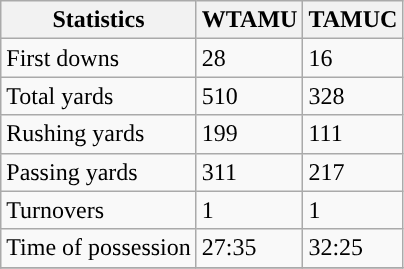<table class="wikitable">
<tr>
<th>Statistics</th>
<th>WTAMU</th>
<th>TAMUC</th>
</tr>
<tr>
<td>First downs</td>
<td>28</td>
<td>16</td>
</tr>
<tr>
<td>Total yards</td>
<td>510</td>
<td>328</td>
</tr>
<tr>
<td>Rushing yards</td>
<td>199</td>
<td>111</td>
</tr>
<tr>
<td>Passing yards</td>
<td>311</td>
<td>217</td>
</tr>
<tr>
<td>Turnovers</td>
<td>1</td>
<td>1</td>
</tr>
<tr>
<td>Time of possession</td>
<td>27:35</td>
<td>32:25</td>
</tr>
<tr>
</tr>
</table>
